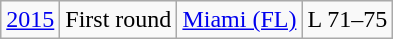<table class="wikitable">
<tr align="center">
<td><a href='#'>2015</a></td>
<td>First round</td>
<td><a href='#'>Miami (FL)</a></td>
<td>L 71–75</td>
</tr>
</table>
